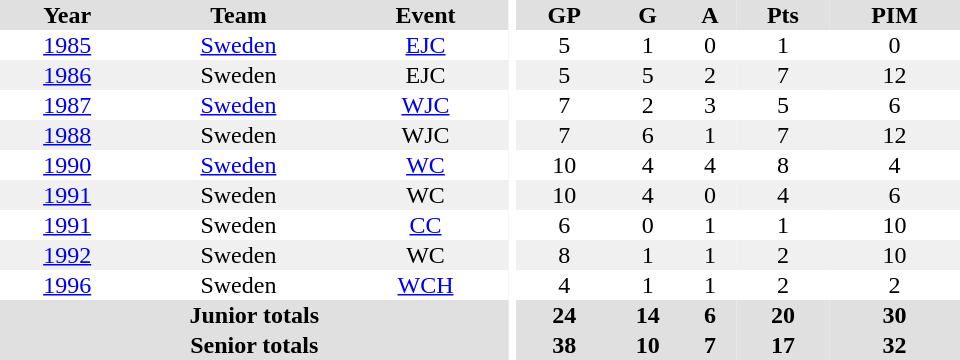<table border="0" cellpadding="1" cellspacing="0" ID="Table3" style="text-align:center; width:40em">
<tr ALIGN="center" bgcolor="#e0e0e0">
<th>Year</th>
<th>Team</th>
<th>Event</th>
<th rowspan="99" bgcolor="#ffffff"></th>
<th>GP</th>
<th>G</th>
<th>A</th>
<th>Pts</th>
<th>PIM</th>
</tr>
<tr>
<td><a href='#'>1985</a></td>
<td><a href='#'>Sweden</a></td>
<td><a href='#'>EJC</a></td>
<td>5</td>
<td>1</td>
<td>0</td>
<td>1</td>
<td>0</td>
</tr>
<tr bgcolor="#f0f0f0">
<td><a href='#'>1986</a></td>
<td>Sweden</td>
<td>EJC</td>
<td>5</td>
<td>5</td>
<td>2</td>
<td>7</td>
<td>12</td>
</tr>
<tr>
<td><a href='#'>1987</a></td>
<td><a href='#'>Sweden</a></td>
<td><a href='#'>WJC</a></td>
<td>7</td>
<td>2</td>
<td>3</td>
<td>5</td>
<td>6</td>
</tr>
<tr bgcolor="#f0f0f0">
<td><a href='#'>1988</a></td>
<td>Sweden</td>
<td>WJC</td>
<td>7</td>
<td>6</td>
<td>1</td>
<td>7</td>
<td>12</td>
</tr>
<tr>
<td><a href='#'>1990</a></td>
<td><a href='#'>Sweden</a></td>
<td><a href='#'>WC</a></td>
<td>10</td>
<td>4</td>
<td>4</td>
<td>8</td>
<td>4</td>
</tr>
<tr bgcolor="#f0f0f0">
<td><a href='#'>1991</a></td>
<td>Sweden</td>
<td>WC</td>
<td>10</td>
<td>4</td>
<td>0</td>
<td>4</td>
<td>6</td>
</tr>
<tr>
<td><a href='#'>1991</a></td>
<td>Sweden</td>
<td><a href='#'>CC</a></td>
<td>6</td>
<td>0</td>
<td>1</td>
<td>1</td>
<td>10</td>
</tr>
<tr bgcolor="#f0f0f0">
<td><a href='#'>1992</a></td>
<td>Sweden</td>
<td>WC</td>
<td>8</td>
<td>1</td>
<td>1</td>
<td>2</td>
<td>10</td>
</tr>
<tr>
<td><a href='#'>1996</a></td>
<td>Sweden</td>
<td><a href='#'>WCH</a></td>
<td>4</td>
<td>1</td>
<td>1</td>
<td>2</td>
<td>2</td>
</tr>
<tr bgcolor="#e0e0e0">
<th colspan="3">Junior totals</th>
<th>24</th>
<th>14</th>
<th>6</th>
<th>20</th>
<th>30</th>
</tr>
<tr bgcolor="#e0e0e0">
<th colspan="3">Senior totals</th>
<th>38</th>
<th>10</th>
<th>7</th>
<th>17</th>
<th>32</th>
</tr>
</table>
